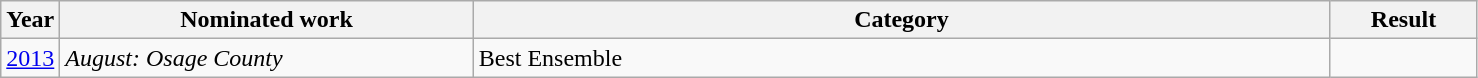<table class=wikitable>
<tr>
<th width=4%>Year</th>
<th width=28%>Nominated work</th>
<th width=58%>Category</th>
<th width=10%>Result</th>
</tr>
<tr>
<td><a href='#'>2013</a></td>
<td><em>August: Osage County</em></td>
<td>Best Ensemble</td>
<td></td>
</tr>
</table>
